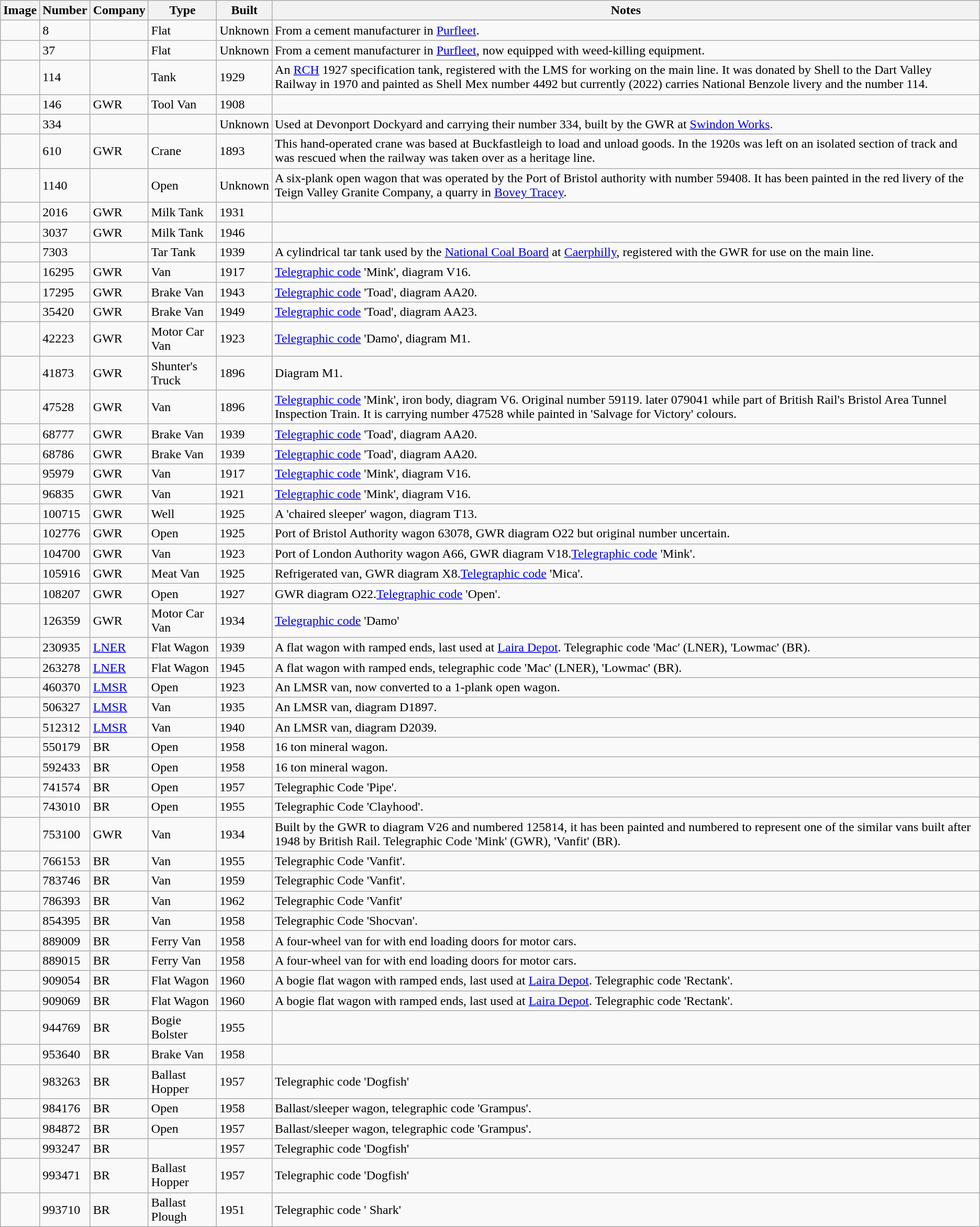<table class="wikitable sortable">
<tr>
<th class=unsortable>Image</th>
<th>Number</th>
<th>Company</th>
<th>Type</th>
<th>Built</th>
<th class=unsortable>Notes</th>
</tr>
<tr>
<td></td>
<td data-sort-value="0008">8</td>
<td></td>
<td>Flat</td>
<td>Unknown</td>
<td>From a cement manufacturer in <a href='#'>Purfleet</a>.</td>
</tr>
<tr>
<td></td>
<td data-sort-value="00037">37</td>
<td></td>
<td>Flat</td>
<td>Unknown</td>
<td>From a cement manufacturer in <a href='#'>Purfleet</a>, now equipped with weed-killing equipment.</td>
</tr>
<tr>
<td></td>
<td data-sort-value="00114">114</td>
<td></td>
<td>Tank</td>
<td>1929</td>
<td>An <a href='#'>RCH</a> 1927 specification tank, registered with the LMS for working on the main line. It was donated by Shell to the Dart Valley Railway in 1970 and painted as Shell Mex number 4492 but currently (2022) carries National Benzole livery and the number 114.</td>
</tr>
<tr>
<td></td>
<td data-sort-value="00146">146</td>
<td>GWR</td>
<td>Tool Van</td>
<td>1908</td>
<td></td>
</tr>
<tr>
<td></td>
<td data-sort-value="00334">334</td>
<td></td>
<td></td>
<td>Unknown</td>
<td>Used at Devonport Dockyard and carrying their number 334, built by the GWR at <a href='#'>Swindon Works</a>.</td>
</tr>
<tr>
<td align="center"></td>
<td data-sort-value="00610">610</td>
<td>GWR</td>
<td>Crane</td>
<td>1893</td>
<td>This hand-operated crane was based at Buckfastleigh to load and unload goods. In the 1920s was left on an isolated section of track and was rescued when the railway was taken over as a heritage line.</td>
</tr>
<tr>
<td></td>
<td data-sort-value="001140">1140</td>
<td></td>
<td>Open</td>
<td>Unknown</td>
<td>A six-plank open wagon that was operated by the Port of Bristol authority with number 59408. It has been painted in the red livery of the Teign Valley Granite Company, a quarry in <a href='#'>Bovey Tracey</a>.</td>
</tr>
<tr>
<td></td>
<td data-sort-value="002016">2016</td>
<td>GWR</td>
<td>Milk Tank</td>
<td>1931</td>
<td></td>
</tr>
<tr>
<td></td>
<td data-sort-value="003037">3037</td>
<td>GWR</td>
<td>Milk Tank</td>
<td>1946</td>
<td></td>
</tr>
<tr>
<td></td>
<td data-sort-value="007303">7303</td>
<td></td>
<td>Tar Tank</td>
<td>1939</td>
<td>A cylindrical tar tank used by the <a href='#'>National Coal Board</a> at <a href='#'>Caerphilly</a>, registered with the GWR for use on the main line.</td>
</tr>
<tr>
<td></td>
<td data-sort-value="016295">16295</td>
<td>GWR</td>
<td>Van</td>
<td>1917</td>
<td><a href='#'>Telegraphic code</a> 'Mink', diagram V16.</td>
</tr>
<tr>
<td></td>
<td data-sort-value="017295">17295</td>
<td>GWR</td>
<td>Brake Van</td>
<td>1943</td>
<td><a href='#'>Telegraphic code</a> 'Toad', diagram AA20.</td>
</tr>
<tr>
<td></td>
<td data-sort-value="035420">35420</td>
<td>GWR</td>
<td>Brake Van</td>
<td>1949</td>
<td><a href='#'>Telegraphic code</a> 'Toad', diagram AA23.</td>
</tr>
<tr>
<td></td>
<td data-sort-value="042223">42223</td>
<td>GWR</td>
<td>Motor Car Van</td>
<td>1923</td>
<td><a href='#'>Telegraphic code</a> 'Damo', diagram M1.</td>
</tr>
<tr>
<td></td>
<td data-sort-value="041873">41873</td>
<td>GWR</td>
<td>Shunter's Truck</td>
<td>1896</td>
<td>Diagram M1.</td>
</tr>
<tr>
<td></td>
<td data-sort-value="047528">47528</td>
<td>GWR</td>
<td>Van</td>
<td>1896</td>
<td><a href='#'>Telegraphic code</a> 'Mink', iron body, diagram V6. Original number 59119. later 079041 while part of British Rail's Bristol Area Tunnel Inspection Train. It is carrying number 47528 while painted in 'Salvage for Victory' colours.</td>
</tr>
<tr>
<td></td>
<td data-sort-value="068777">68777</td>
<td>GWR</td>
<td>Brake Van</td>
<td>1939</td>
<td><a href='#'>Telegraphic code</a> 'Toad', diagram AA20.</td>
</tr>
<tr>
<td></td>
<td data-sort-value="068786">68786</td>
<td>GWR</td>
<td>Brake Van</td>
<td>1939</td>
<td><a href='#'>Telegraphic code</a> 'Toad', diagram AA20.</td>
</tr>
<tr>
<td></td>
<td data-sort-value="095979">95979</td>
<td>GWR</td>
<td>Van</td>
<td>1917</td>
<td><a href='#'>Telegraphic code</a> 'Mink', diagram V16.</td>
</tr>
<tr>
<td></td>
<td data-sort-value="096835">96835</td>
<td>GWR</td>
<td>Van</td>
<td>1921</td>
<td><a href='#'>Telegraphic code</a> 'Mink', diagram V16.</td>
</tr>
<tr>
<td></td>
<td>100715</td>
<td>GWR</td>
<td>Well</td>
<td>1925</td>
<td>A 'chaired sleeper' wagon, diagram T13.</td>
</tr>
<tr>
<td></td>
<td>102776</td>
<td>GWR</td>
<td>Open</td>
<td>1925</td>
<td>Port of Bristol Authority wagon 63078, GWR diagram O22 but original number uncertain.</td>
</tr>
<tr>
<td></td>
<td>104700</td>
<td>GWR</td>
<td>Van</td>
<td>1923</td>
<td>Port of London Authority wagon A66, GWR diagram V18.<a href='#'>Telegraphic code</a> 'Mink'.</td>
</tr>
<tr>
<td></td>
<td>105916</td>
<td>GWR</td>
<td>Meat Van</td>
<td>1925</td>
<td>Refrigerated van, GWR diagram X8.<a href='#'>Telegraphic code</a> 'Mica'.</td>
</tr>
<tr>
<td></td>
<td>108207</td>
<td>GWR</td>
<td>Open</td>
<td>1927</td>
<td>GWR diagram O22.<a href='#'>Telegraphic code</a> 'Open'.</td>
</tr>
<tr>
<td></td>
<td>126359</td>
<td>GWR</td>
<td>Motor Car Van</td>
<td>1934</td>
<td><a href='#'>Telegraphic code</a> 'Damo'</td>
</tr>
<tr>
<td></td>
<td>230935</td>
<td><a href='#'>LNER</a></td>
<td>Flat Wagon</td>
<td>1939</td>
<td>A flat wagon with ramped ends, last used at <a href='#'>Laira Depot</a>. Telegraphic code 'Mac' (LNER), 'Lowmac' (BR).</td>
</tr>
<tr>
<td></td>
<td>263278</td>
<td><a href='#'>LNER</a></td>
<td>Flat Wagon</td>
<td>1945</td>
<td>A flat wagon with ramped ends, telegraphic code 'Mac' (LNER), 'Lowmac' (BR).</td>
</tr>
<tr>
<td></td>
<td>460370</td>
<td><a href='#'>LMSR</a></td>
<td>Open</td>
<td>1923</td>
<td>An LMSR van, now converted to a 1-plank open wagon.</td>
</tr>
<tr>
<td></td>
<td>506327</td>
<td><a href='#'>LMSR</a></td>
<td>Van</td>
<td>1935</td>
<td>An LMSR van, diagram D1897.</td>
</tr>
<tr>
<td></td>
<td>512312</td>
<td><a href='#'>LMSR</a></td>
<td>Van</td>
<td>1940</td>
<td>An LMSR van, diagram D2039.</td>
</tr>
<tr>
<td></td>
<td>550179</td>
<td>BR</td>
<td>Open</td>
<td>1958</td>
<td>16 ton mineral wagon.</td>
</tr>
<tr>
<td></td>
<td>592433</td>
<td>BR</td>
<td>Open</td>
<td>1958</td>
<td>16 ton mineral wagon.</td>
</tr>
<tr>
<td></td>
<td>741574</td>
<td>BR</td>
<td>Open</td>
<td>1957</td>
<td>Telegraphic Code 'Pipe'.</td>
</tr>
<tr>
<td></td>
<td>743010</td>
<td>BR</td>
<td>Open</td>
<td>1955</td>
<td>Telegraphic Code 'Clayhood'.</td>
</tr>
<tr>
<td></td>
<td>753100</td>
<td>GWR</td>
<td>Van</td>
<td>1934</td>
<td>Built by the GWR to diagram V26 and numbered 125814, it has been painted and numbered to represent one of the similar vans built after 1948 by British Rail. Telegraphic Code 'Mink' (GWR), 'Vanfit' (BR).</td>
</tr>
<tr>
<td></td>
<td>766153</td>
<td>BR</td>
<td>Van</td>
<td>1955</td>
<td>Telegraphic Code 'Vanfit'.</td>
</tr>
<tr>
<td></td>
<td>783746</td>
<td>BR</td>
<td>Van</td>
<td>1959</td>
<td>Telegraphic Code 'Vanfit'.</td>
</tr>
<tr>
<td></td>
<td>786393</td>
<td>BR</td>
<td>Van</td>
<td>1962</td>
<td>Telegraphic Code 'Vanfit'</td>
</tr>
<tr>
<td></td>
<td>854395</td>
<td>BR</td>
<td>Van</td>
<td>1958</td>
<td>Telegraphic Code 'Shocvan'.</td>
</tr>
<tr>
<td></td>
<td>889009</td>
<td>BR</td>
<td>Ferry Van</td>
<td>1958</td>
<td>A four-wheel van for with end loading doors for motor cars.</td>
</tr>
<tr>
<td></td>
<td>889015</td>
<td>BR</td>
<td>Ferry Van</td>
<td>1958</td>
<td>A four-wheel van for with end loading doors for motor cars.</td>
</tr>
<tr>
<td></td>
<td>909054</td>
<td>BR</td>
<td>Flat Wagon</td>
<td>1960</td>
<td>A bogie flat wagon with ramped ends, last used at <a href='#'>Laira Depot</a>. Telegraphic code 'Rectank'.</td>
</tr>
<tr>
<td></td>
<td>909069</td>
<td>BR</td>
<td>Flat Wagon</td>
<td>1960</td>
<td>A bogie flat wagon with ramped ends, last used at <a href='#'>Laira Depot</a>. Telegraphic code 'Rectank'.</td>
</tr>
<tr>
<td></td>
<td>944769</td>
<td>BR</td>
<td>Bogie Bolster</td>
<td>1955</td>
<td></td>
</tr>
<tr>
<td></td>
<td>953640</td>
<td>BR</td>
<td>Brake Van</td>
<td>1958</td>
<td></td>
</tr>
<tr>
<td></td>
<td>983263</td>
<td>BR</td>
<td>Ballast Hopper</td>
<td>1957</td>
<td>Telegraphic code 'Dogfish'</td>
</tr>
<tr>
<td></td>
<td>984176</td>
<td>BR</td>
<td>Open</td>
<td>1958</td>
<td>Ballast/sleeper wagon, telegraphic code 'Grampus'.</td>
</tr>
<tr>
<td></td>
<td>984872</td>
<td>BR</td>
<td>Open</td>
<td>1957</td>
<td>Ballast/sleeper wagon, telegraphic code 'Grampus'.</td>
</tr>
<tr>
<td></td>
<td>993247</td>
<td>BR</td>
<td></td>
<td>1957</td>
<td>Telegraphic code 'Dogfish'</td>
</tr>
<tr>
<td></td>
<td>993471</td>
<td>BR</td>
<td>Ballast Hopper</td>
<td>1957</td>
<td>Telegraphic code 'Dogfish'</td>
</tr>
<tr>
<td></td>
<td>993710</td>
<td>BR</td>
<td>Ballast Plough</td>
<td>1951</td>
<td>Telegraphic code ' Shark'</td>
</tr>
</table>
